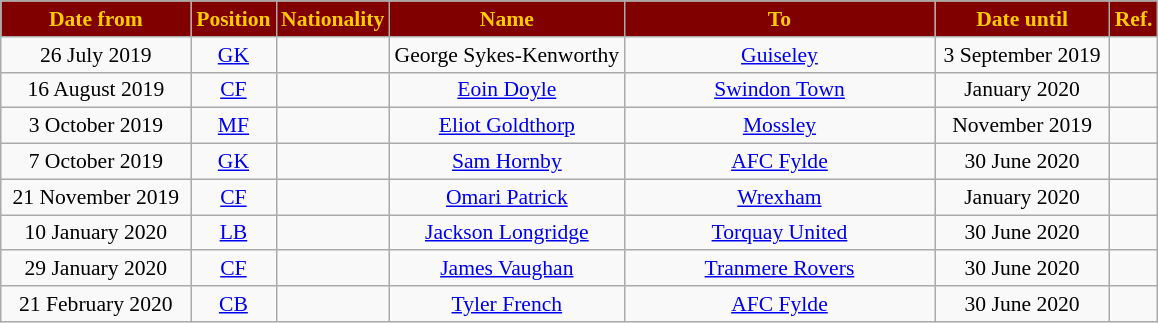<table class="wikitable"  style="text-align:center; font-size:90%; ">
<tr>
<th style="background:#800000; color:#FFCC00; width:120px;">Date from</th>
<th style="background:#800000; color:#FFCC00; width:50px;">Position</th>
<th style="background:#800000; color:#FFCC00; width:50px;">Nationality</th>
<th style="background:#800000; color:#FFCC00; width:150px;">Name</th>
<th style="background:#800000; color:#FFCC00; width:200px;">To</th>
<th style="background:#800000; color:#FFCC00; width:110px;">Date until</th>
<th style="background:#800000; color:#FFCC00; width:25px;">Ref.</th>
</tr>
<tr>
<td>26 July 2019</td>
<td><a href='#'>GK</a></td>
<td></td>
<td>George Sykes-Kenworthy</td>
<td> <a href='#'>Guiseley</a></td>
<td>3 September 2019</td>
<td></td>
</tr>
<tr>
<td>16 August 2019</td>
<td><a href='#'>CF</a></td>
<td></td>
<td><a href='#'>Eoin Doyle</a></td>
<td> <a href='#'>Swindon Town</a></td>
<td>January 2020</td>
<td></td>
</tr>
<tr>
<td>3 October 2019</td>
<td><a href='#'>MF</a></td>
<td></td>
<td><a href='#'>Eliot Goldthorp</a></td>
<td> <a href='#'>Mossley</a></td>
<td>November 2019</td>
<td></td>
</tr>
<tr>
<td>7 October 2019</td>
<td><a href='#'>GK</a></td>
<td></td>
<td><a href='#'>Sam Hornby</a></td>
<td> <a href='#'>AFC Fylde</a></td>
<td>30 June 2020</td>
<td></td>
</tr>
<tr>
<td>21 November 2019</td>
<td><a href='#'>CF</a></td>
<td></td>
<td><a href='#'>Omari Patrick</a></td>
<td> <a href='#'>Wrexham</a></td>
<td>January 2020</td>
<td></td>
</tr>
<tr>
<td>10 January 2020</td>
<td><a href='#'>LB</a></td>
<td></td>
<td><a href='#'>Jackson Longridge</a></td>
<td> <a href='#'>Torquay United</a></td>
<td>30 June 2020</td>
<td></td>
</tr>
<tr>
<td>29 January 2020</td>
<td><a href='#'>CF</a></td>
<td></td>
<td><a href='#'>James Vaughan</a></td>
<td> <a href='#'>Tranmere Rovers</a></td>
<td>30 June 2020</td>
<td></td>
</tr>
<tr>
<td>21 February 2020</td>
<td><a href='#'>CB</a></td>
<td></td>
<td><a href='#'>Tyler French</a></td>
<td> <a href='#'>AFC Fylde</a></td>
<td>30 June 2020</td>
<td></td>
</tr>
</table>
